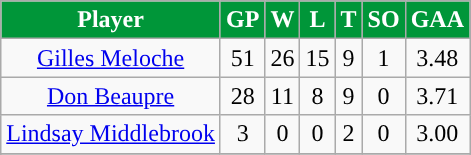<table class="wikitable sortable">
<tr>
<th style="color:white; background:#009639; ">Player</th>
<th style="color:white; background:#009639; ">GP</th>
<th style="color:white; background:#009639; ">W</th>
<th style="color:white; background:#009639; ">L</th>
<th style="color:white; background:#009639; ">T</th>
<th style="color:white; background:#009639; ">SO</th>
<th style="color:white; background:#009639; ">GAA</th>
</tr>
<tr align="center">
<td><a href='#'>Gilles Meloche</a></td>
<td>51</td>
<td>26</td>
<td>15</td>
<td>9</td>
<td>1</td>
<td>3.48</td>
</tr>
<tr align="center">
<td><a href='#'>Don Beaupre</a></td>
<td>28</td>
<td>11</td>
<td>8</td>
<td>9</td>
<td>0</td>
<td>3.71</td>
</tr>
<tr align="center">
<td><a href='#'>Lindsay Middlebrook</a></td>
<td>3</td>
<td>0</td>
<td>0</td>
<td>2</td>
<td>0</td>
<td>3.00</td>
</tr>
<tr align="center">
</tr>
<tr>
</tr>
</table>
